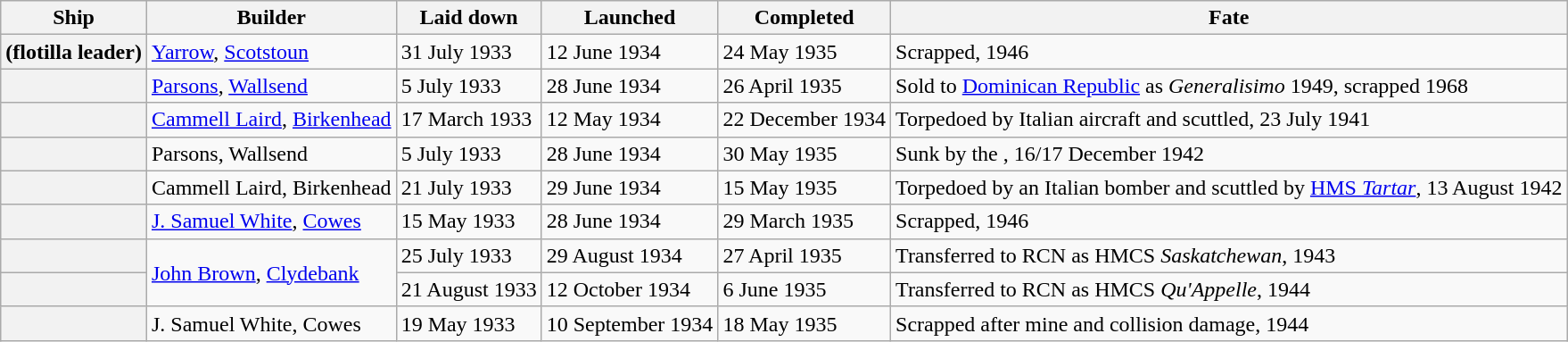<table class="wikitable plainrowheaders">
<tr>
<th scope="col">Ship</th>
<th scope="col">Builder </th>
<th scope="col">Laid down </th>
<th scope="col">Launched </th>
<th scope="col">Completed </th>
<th scope="col">Fate</th>
</tr>
<tr>
<th scope="row"> (flotilla leader)</th>
<td><a href='#'>Yarrow</a>, <a href='#'>Scotstoun</a></td>
<td>31 July 1933</td>
<td>12 June 1934</td>
<td>24 May 1935</td>
<td>Scrapped, 1946</td>
</tr>
<tr>
<th scope="row"></th>
<td><a href='#'>Parsons</a>, <a href='#'>Wallsend</a></td>
<td>5 July 1933</td>
<td>28 June 1934</td>
<td>26 April 1935</td>
<td>Sold to <a href='#'>Dominican Republic</a> as <em>Generalisimo</em> 1949, scrapped 1968</td>
</tr>
<tr>
<th scope="row"></th>
<td><a href='#'>Cammell Laird</a>, <a href='#'>Birkenhead</a></td>
<td>17 March 1933</td>
<td>12 May 1934</td>
<td>22 December 1934</td>
<td>Torpedoed by Italian aircraft and scuttled, 23 July 1941</td>
</tr>
<tr>
<th scope="row"></th>
<td>Parsons, Wallsend</td>
<td>5 July 1933</td>
<td>28 June 1934</td>
<td>30 May 1935</td>
<td>Sunk by the , 16/17 December 1942</td>
</tr>
<tr>
<th scope="row"></th>
<td>Cammell Laird, Birkenhead</td>
<td>21 July 1933</td>
<td>29 June 1934</td>
<td>15 May 1935</td>
<td>Torpedoed by an Italian bomber and scuttled by <a href='#'>HMS <em>Tartar</em></a>, 13 August 1942</td>
</tr>
<tr>
<th scope="row"></th>
<td><a href='#'>J. Samuel White</a>, <a href='#'>Cowes</a></td>
<td>15 May 1933</td>
<td>28 June 1934</td>
<td>29 March 1935</td>
<td>Scrapped, 1946</td>
</tr>
<tr>
<th scope="row"></th>
<td rowspan=2><a href='#'>John Brown</a>, <a href='#'>Clydebank</a></td>
<td>25 July 1933</td>
<td>29 August 1934</td>
<td>27 April 1935</td>
<td>Transferred to RCN as HMCS <em>Saskatchewan</em>, 1943</td>
</tr>
<tr>
<th scope="row"></th>
<td>21 August 1933</td>
<td>12 October 1934</td>
<td>6 June 1935</td>
<td>Transferred to RCN as HMCS <em>Qu'Appelle</em>, 1944</td>
</tr>
<tr>
<th scope="row"></th>
<td>J. Samuel White, Cowes</td>
<td>19 May 1933</td>
<td>10 September 1934</td>
<td>18 May 1935</td>
<td>Scrapped after mine and collision damage, 1944</td>
</tr>
</table>
